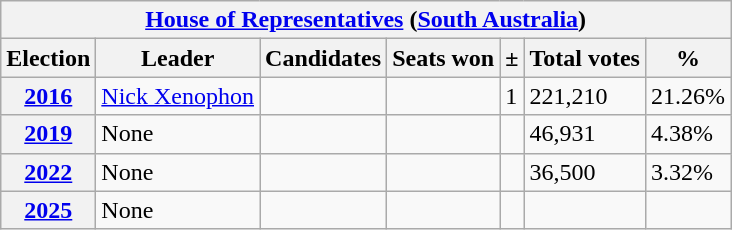<table class="wikitable sortable">
<tr>
<th colspan="7"><a href='#'>House of Representatives</a> (<a href='#'>South Australia</a>)</th>
</tr>
<tr>
<th>Election</th>
<th>Leader</th>
<th>Candidates</th>
<th>Seats won</th>
<th>±</th>
<th>Total votes</th>
<th>%</th>
</tr>
<tr>
<th><a href='#'>2016</a></th>
<td><a href='#'>Nick Xenophon</a></td>
<td></td>
<td></td>
<td> 1</td>
<td>221,210</td>
<td>21.26%</td>
</tr>
<tr>
<th><a href='#'>2019</a></th>
<td>None</td>
<td></td>
<td></td>
<td></td>
<td>46,931</td>
<td>4.38%</td>
</tr>
<tr>
<th><a href='#'>2022</a></th>
<td>None</td>
<td></td>
<td></td>
<td></td>
<td>36,500</td>
<td>3.32%</td>
</tr>
<tr>
<th><a href='#'>2025</a></th>
<td>None</td>
<td></td>
<td></td>
<td></td>
<td></td>
<td></td>
</tr>
</table>
